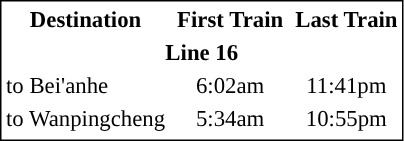<table style="text-align:centre; font-size:95%; border:1px solid black">
<tr>
<th>Destination</th>
<th></th>
<th>First Train</th>
<th></th>
<th>Last Train</th>
</tr>
<tr>
<th colspan="7" style="background-color:#">Line 16</th>
</tr>
<tr>
<td>to Bei'anhe</td>
<td></td>
<td style="text-align:center">6:02am</td>
<td></td>
<td style="text-align:center">11:41pm</td>
</tr>
<tr>
<td>to Wanpingcheng</td>
<td></td>
<td style="text-align:center">5:34am</td>
<td></td>
<td style="text-align:center">10:55pm</td>
</tr>
<tr>
</tr>
</table>
